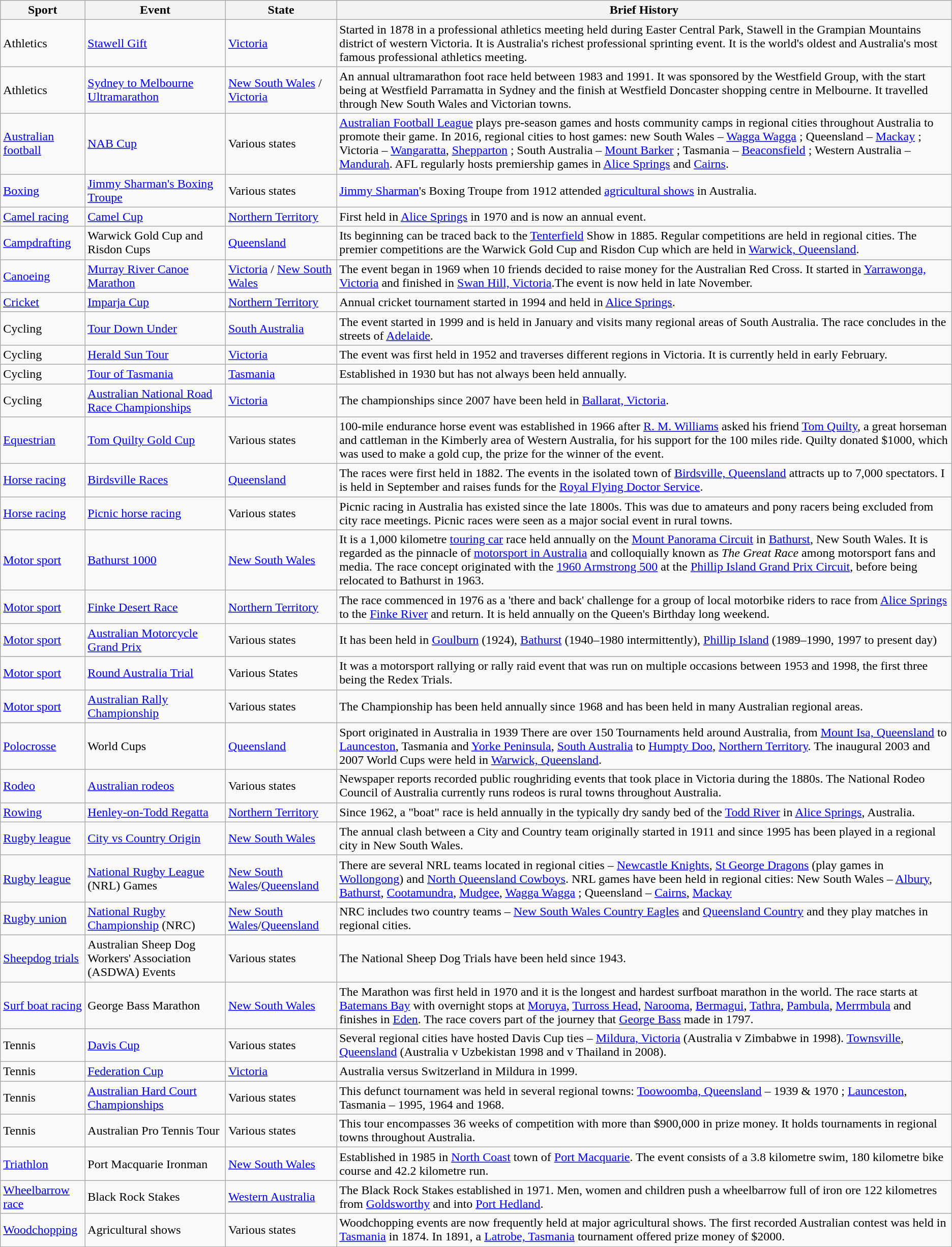<table class="wikitable sortable">
<tr>
<th>Sport</th>
<th>Event</th>
<th>State</th>
<th>Brief History</th>
</tr>
<tr>
<td>Athletics</td>
<td><a href='#'>Stawell Gift</a></td>
<td><a href='#'>Victoria</a></td>
<td>Started in 1878 in a professional athletics meeting held during Easter Central Park, Stawell in the Grampian Mountains district of western Victoria. It is Australia's richest professional sprinting event. It is the world's oldest and Australia's most famous professional athletics meeting.</td>
</tr>
<tr>
<td>Athletics</td>
<td><a href='#'>Sydney to Melbourne Ultramarathon</a></td>
<td><a href='#'>New South Wales</a> / <a href='#'>Victoria</a></td>
<td>An annual ultramarathon foot race held between 1983 and 1991. It was sponsored by the Westfield Group, with the start being at Westfield Parramatta in Sydney and the finish at Westfield Doncaster shopping centre in Melbourne. It travelled through New South Wales and Victorian towns.</td>
</tr>
<tr>
<td><a href='#'>Australian football</a></td>
<td><a href='#'>NAB Cup</a></td>
<td>Various states</td>
<td><a href='#'>Australian Football League</a> plays pre-season games and hosts community camps in regional cities throughout Australia to promote their game. In 2016, regional cities to host games: new South Wales – <a href='#'>Wagga Wagga</a> ; Queensland – <a href='#'>Mackay</a> ; Victoria – <a href='#'>Wangaratta</a>, <a href='#'>Shepparton</a> ; South Australia – <a href='#'>Mount Barker</a> ; Tasmania – <a href='#'>Beaconsfield</a> ; Western Australia – <a href='#'>Mandurah</a>. AFL regularly hosts premiership games in <a href='#'>Alice Springs</a> and <a href='#'>Cairns</a>.</td>
</tr>
<tr>
<td><a href='#'>Boxing</a></td>
<td><a href='#'>Jimmy Sharman's Boxing Troupe</a></td>
<td>Various states</td>
<td><a href='#'>Jimmy Sharman</a>'s Boxing Troupe from 1912 attended <a href='#'>agricultural shows</a> in Australia.</td>
</tr>
<tr>
<td><a href='#'>Camel racing</a></td>
<td><a href='#'>Camel Cup</a></td>
<td><a href='#'>Northern Territory</a></td>
<td>First held in <a href='#'>Alice Springs</a> in 1970 and is now an annual event.</td>
</tr>
<tr>
<td><a href='#'>Campdrafting</a></td>
<td>Warwick Gold Cup and Risdon Cups</td>
<td><a href='#'>Queensland</a></td>
<td>Its beginning can be traced back to the <a href='#'>Tenterfield</a> Show in 1885. Regular competitions are held in regional cities. The premier competitions are the Warwick Gold Cup and Risdon Cup which are held in <a href='#'>Warwick, Queensland</a>.</td>
</tr>
<tr>
<td><a href='#'>Canoeing</a></td>
<td><a href='#'>Murray River Canoe Marathon</a></td>
<td><a href='#'>Victoria</a> / <a href='#'>New South Wales</a></td>
<td>The event began in 1969 when 10 friends decided to raise money for the Australian Red Cross. It started in <a href='#'>Yarrawonga, Victoria</a> and finished in <a href='#'>Swan Hill, Victoria</a>.The event is now held in late November.</td>
</tr>
<tr>
<td><a href='#'>Cricket</a></td>
<td><a href='#'>Imparja Cup</a></td>
<td><a href='#'>Northern Territory</a></td>
<td>Annual cricket tournament started in 1994 and held in <a href='#'>Alice Springs</a>.</td>
</tr>
<tr>
<td>Cycling</td>
<td><a href='#'>Tour Down Under</a></td>
<td><a href='#'>South Australia</a></td>
<td>The event started in 1999 and is held in January and visits many regional areas of South Australia. The race concludes in the streets of <a href='#'>Adelaide</a>.</td>
</tr>
<tr>
<td>Cycling</td>
<td><a href='#'>Herald Sun Tour</a></td>
<td><a href='#'>Victoria</a></td>
<td>The event was first held in 1952 and traverses different regions in Victoria. It is currently held in early February.</td>
</tr>
<tr>
<td>Cycling</td>
<td><a href='#'>Tour of Tasmania</a></td>
<td><a href='#'>Tasmania</a></td>
<td>Established in 1930 but has not always been held annually.</td>
</tr>
<tr>
<td>Cycling</td>
<td><a href='#'>Australian National Road Race Championships</a></td>
<td><a href='#'>Victoria</a></td>
<td>The championships since 2007 have been held in <a href='#'>Ballarat, Victoria</a>.</td>
</tr>
<tr>
<td><a href='#'>Equestrian</a></td>
<td><a href='#'>Tom Quilty Gold Cup</a></td>
<td>Various states</td>
<td>100-mile endurance horse event was established in 1966 after <a href='#'>R. M. Williams</a> asked his friend <a href='#'>Tom Quilty</a>, a great horseman and cattleman in the Kimberly area of Western Australia, for his support for the 100 miles ride. Quilty donated $1000, which was used to make a gold cup, the prize for the winner of the event.</td>
</tr>
<tr>
<td><a href='#'>Horse racing</a></td>
<td><a href='#'>Birdsville Races</a></td>
<td><a href='#'>Queensland</a></td>
<td>The races were first held in 1882. The events in the isolated town of <a href='#'>Birdsville, Queensland</a> attracts up to 7,000 spectators. I is held in September and raises funds for the <a href='#'>Royal Flying Doctor Service</a>.</td>
</tr>
<tr>
<td><a href='#'>Horse racing</a></td>
<td><a href='#'>Picnic horse racing</a></td>
<td>Various states</td>
<td>Picnic racing in Australia has existed since the late 1800s. This was due to amateurs and pony racers being excluded from city race meetings. Picnic races were seen as a major social event in rural towns.</td>
</tr>
<tr>
<td><a href='#'>Motor sport</a></td>
<td><a href='#'>Bathurst 1000</a></td>
<td><a href='#'>New South Wales</a></td>
<td>It is a 1,000 kilometre <a href='#'>touring car</a> race held annually on the <a href='#'>Mount Panorama Circuit</a> in <a href='#'>Bathurst</a>, New South Wales. It is regarded as the pinnacle of <a href='#'>motorsport in Australia</a> and colloquially known as <em>The Great Race</em> among motorsport fans and media. The race concept originated with the <a href='#'>1960 Armstrong 500</a> at the <a href='#'>Phillip Island Grand Prix Circuit</a>, before being relocated to Bathurst in 1963.</td>
</tr>
<tr>
<td><a href='#'>Motor sport</a></td>
<td><a href='#'>Finke Desert Race</a></td>
<td><a href='#'>Northern Territory</a></td>
<td>The race commenced in 1976 as a 'there and back' challenge for a group of local motorbike riders to race from <a href='#'>Alice Springs</a> to the <a href='#'>Finke River</a> and return. It is held annually on the Queen's Birthday long weekend.</td>
</tr>
<tr>
<td><a href='#'>Motor sport</a></td>
<td><a href='#'>Australian Motorcycle Grand Prix</a></td>
<td>Various states</td>
<td>It has been held in <a href='#'>Goulburn</a> (1924), <a href='#'>Bathurst</a> (1940–1980 intermittently), <a href='#'>Phillip Island</a> (1989–1990, 1997 to present day)</td>
</tr>
<tr>
<td><a href='#'>Motor sport</a></td>
<td><a href='#'>Round Australia Trial</a></td>
<td>Various States</td>
<td>It was a motorsport rallying or rally raid event that was run on multiple occasions between 1953 and 1998, the first three being the Redex Trials.</td>
</tr>
<tr>
<td><a href='#'>Motor sport</a></td>
<td><a href='#'>Australian Rally Championship</a></td>
<td>Various states</td>
<td>The Championship has been held annually since 1968 and has been held in many Australian regional areas.</td>
</tr>
<tr>
<td><a href='#'>Polocrosse</a></td>
<td>World Cups</td>
<td><a href='#'>Queensland</a></td>
<td>Sport originated in Australia in 1939 There are over 150 Tournaments held around Australia, from <a href='#'>Mount Isa, Queensland</a> to <a href='#'>Launceston</a>, Tasmania and <a href='#'>Yorke Peninsula</a>, <a href='#'>South Australia</a> to <a href='#'>Humpty Doo</a>, <a href='#'>Northern Territory</a>. The inaugural 2003 and 2007 World Cups were held in <a href='#'>Warwick, Queensland</a>.</td>
</tr>
<tr>
<td><a href='#'>Rodeo</a></td>
<td><a href='#'>Australian rodeos</a></td>
<td>Various states</td>
<td>Newspaper reports recorded public roughriding events that took place in Victoria during the 1880s. The National Rodeo Council of Australia currently runs rodeos is rural towns throughout Australia.</td>
</tr>
<tr>
<td><a href='#'>Rowing</a></td>
<td><a href='#'>Henley-on-Todd Regatta</a></td>
<td><a href='#'>Northern Territory</a></td>
<td>Since 1962, a "boat" race is held annually in the typically dry sandy bed of the <a href='#'>Todd River</a> in <a href='#'>Alice Springs</a>, Australia.</td>
</tr>
<tr>
<td><a href='#'>Rugby league</a></td>
<td><a href='#'>City vs Country Origin</a></td>
<td><a href='#'>New South Wales</a></td>
<td>The annual clash between a City and Country team originally started in 1911 and since 1995 has been played in a regional city in New South Wales.</td>
</tr>
<tr>
<td><a href='#'>Rugby league</a></td>
<td><a href='#'>National Rugby League</a> (NRL) Games</td>
<td><a href='#'>New South Wales</a>/<a href='#'>Queensland</a></td>
<td>There are several NRL teams located in regional cities – <a href='#'>Newcastle Knights</a>, <a href='#'>St George Dragons</a> (play games in <a href='#'>Wollongong</a>) and <a href='#'>North Queensland Cowboys</a>. NRL games have been held in regional cities: New South Wales – <a href='#'>Albury</a>, <a href='#'>Bathurst</a>, <a href='#'>Cootamundra</a>, <a href='#'>Mudgee</a>, <a href='#'>Wagga Wagga</a> ; Queensland – <a href='#'>Cairns</a>, <a href='#'>Mackay</a></td>
</tr>
<tr>
<td><a href='#'>Rugby union</a></td>
<td><a href='#'>National Rugby Championship</a> (NRC)</td>
<td><a href='#'>New South Wales</a>/<a href='#'>Queensland</a></td>
<td>NRC includes two country teams – <a href='#'>New South Wales Country Eagles</a> and <a href='#'>Queensland Country</a> and they play matches in regional cities.</td>
</tr>
<tr>
<td><a href='#'>Sheepdog trials</a></td>
<td>Australian Sheep Dog Workers' Association (ASDWA) Events</td>
<td>Various states</td>
<td>The National Sheep Dog Trials have been held since 1943.</td>
</tr>
<tr>
<td><a href='#'>Surf boat racing</a></td>
<td>George Bass Marathon</td>
<td><a href='#'>New South Wales</a></td>
<td>The Marathon was first held in 1970 and it is the longest and hardest surfboat marathon in the world. The race starts at <a href='#'>Batemans Bay</a> with overnight stops at <a href='#'>Moruya</a>, <a href='#'>Turross Head</a>, <a href='#'>Narooma</a>, <a href='#'>Bermagui</a>, <a href='#'>Tathra</a>, <a href='#'>Pambula</a>, <a href='#'>Merrmbula</a> and finishes in <a href='#'>Eden</a>. The race covers part of the journey that <a href='#'>George Bass</a> made in 1797.</td>
</tr>
<tr>
<td>Tennis</td>
<td><a href='#'>Davis Cup</a></td>
<td>Various states</td>
<td>Several regional cities have hosted Davis Cup ties – <a href='#'>Mildura, Victoria</a> (Australia v Zimbabwe in 1998). <a href='#'>Townsville</a>, <a href='#'>Queensland</a> (Australia v Uzbekistan 1998 and v Thailand in 2008).</td>
</tr>
<tr>
<td>Tennis</td>
<td><a href='#'>Federation Cup</a></td>
<td><a href='#'>Victoria</a></td>
<td>Australia versus Switzerland in Mildura in 1999.</td>
</tr>
<tr>
<td>Tennis</td>
<td><a href='#'>Australian Hard Court Championships</a></td>
<td>Various states</td>
<td>This defunct tournament was held in several regional towns: <a href='#'>Toowoomba, Queensland</a> – 1939 & 1970 ; <a href='#'>Launceston</a>, Tasmania – 1995, 1964 and 1968.</td>
</tr>
<tr>
<td>Tennis</td>
<td>Australian Pro Tennis Tour</td>
<td>Various states</td>
<td>This tour encompasses 36 weeks of competition with more than $900,000 in prize money. It holds tournaments in regional towns throughout Australia.</td>
</tr>
<tr>
<td><a href='#'>Triathlon</a></td>
<td>Port Macquarie Ironman</td>
<td><a href='#'>New South Wales</a></td>
<td>Established in 1985 in <a href='#'>North Coast</a> town of <a href='#'>Port Macquarie</a>. The event consists of a 3.8 kilometre swim, 180 kilometre bike course and 42.2 kilometre run.</td>
</tr>
<tr>
<td><a href='#'>Wheelbarrow race</a></td>
<td>Black Rock Stakes</td>
<td><a href='#'>Western Australia</a></td>
<td>The Black Rock Stakes established in 1971. Men, women and children push a wheelbarrow full of iron ore 122 kilometres from <a href='#'>Goldsworthy</a> and into <a href='#'>Port Hedland</a>.</td>
</tr>
<tr>
<td><a href='#'>Woodchopping</a></td>
<td>Agricultural shows</td>
<td>Various states</td>
<td>Woodchopping events are now frequently held at major agricultural shows. The first recorded Australian contest was held in <a href='#'>Tasmania</a> in 1874. In 1891, a <a href='#'>Latrobe, Tasmania</a> tournament offered prize money of $2000.</td>
</tr>
<tr>
</tr>
</table>
